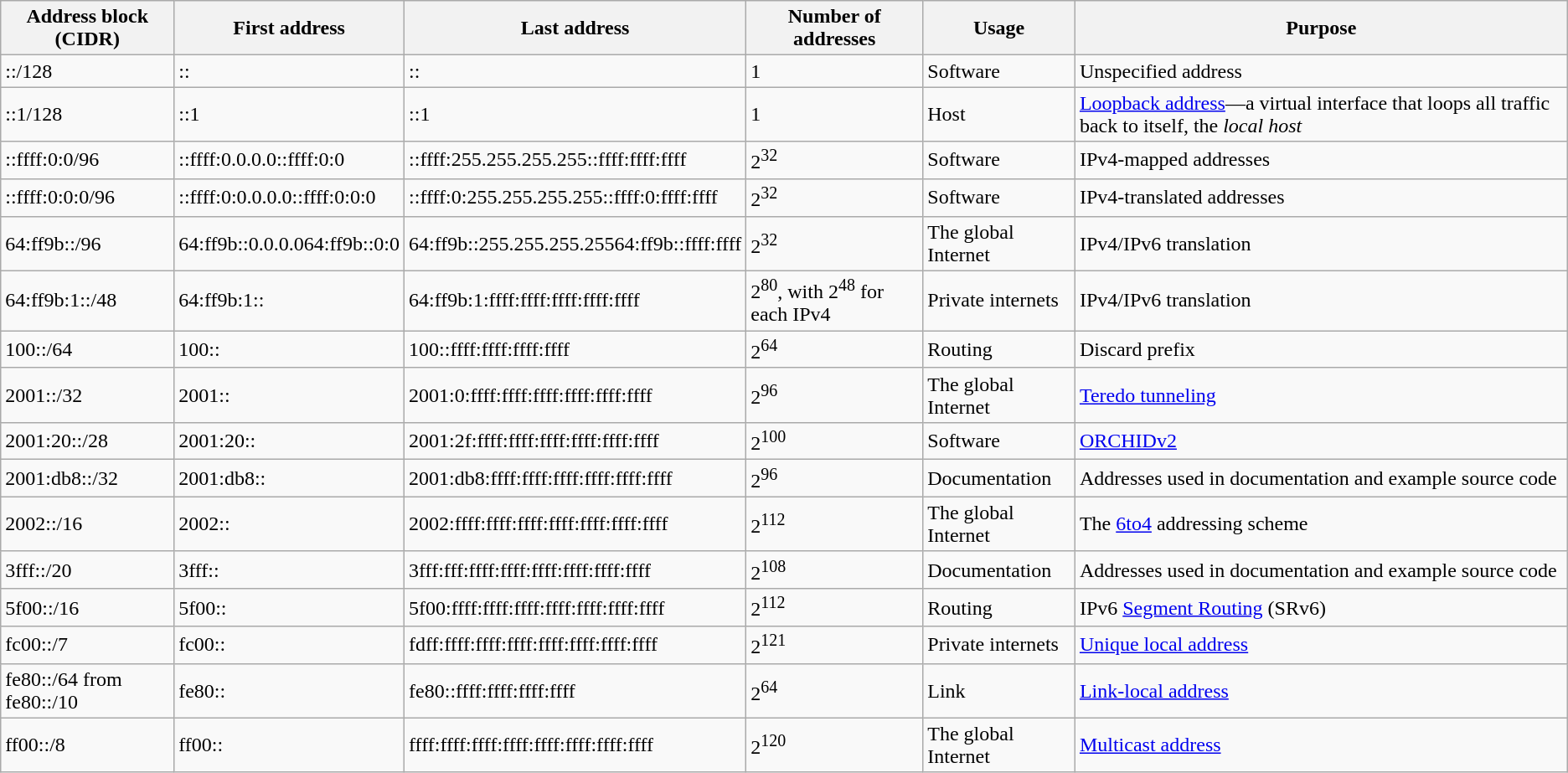<table class="wikitable sortable">
<tr>
<th>Address block (CIDR)</th>
<th>First address</th>
<th>Last address</th>
<th>Number of addresses</th>
<th>Usage</th>
<th>Purpose</th>
</tr>
<tr>
<td>::/128</td>
<td>::</td>
<td>::</td>
<td>1</td>
<td>Software</td>
<td>Unspecified address</td>
</tr>
<tr>
<td>::1/128</td>
<td>::1</td>
<td>::1</td>
<td>1</td>
<td>Host</td>
<td><a href='#'>Loopback address</a>—a virtual interface that loops all traffic back to itself, the <em>local host</em></td>
</tr>
<tr>
<td>::ffff:0:0/96</td>
<td>::ffff:0.0.0.0::ffff:0:0</td>
<td>::ffff:255.255.255.255::ffff:ffff:ffff</td>
<td>2<sup>32</sup></td>
<td>Software</td>
<td>IPv4-mapped addresses</td>
</tr>
<tr>
<td>::ffff:0:0:0/96</td>
<td>::ffff:0:0.0.0.0::ffff:0:0:0</td>
<td>::ffff:0:255.255.255.255::ffff:0:ffff:ffff</td>
<td>2<sup>32</sup></td>
<td>Software</td>
<td>IPv4-translated addresses</td>
</tr>
<tr>
<td>64:ff9b::/96</td>
<td>64:ff9b::0.0.0.064:ff9b::0:0</td>
<td>64:ff9b::255.255.255.25564:ff9b::ffff:ffff</td>
<td>2<sup>32</sup></td>
<td>The global Internet</td>
<td>IPv4/IPv6 translation</td>
</tr>
<tr>
<td>64:ff9b:1::/48</td>
<td>64:ff9b:1::</td>
<td>64:ff9b:1:ffff:ffff:ffff:ffff:ffff</td>
<td>2<sup>80</sup>, with 2<sup>48</sup> for each IPv4</td>
<td>Private internets</td>
<td>IPv4/IPv6 translation</td>
</tr>
<tr>
<td>100::/64</td>
<td>100::</td>
<td>100::ffff:ffff:ffff:ffff</td>
<td>2<sup>64</sup></td>
<td>Routing</td>
<td>Discard prefix</td>
</tr>
<tr>
<td>2001::/32</td>
<td>2001::</td>
<td>2001:0:ffff:ffff:ffff:ffff:ffff:ffff</td>
<td>2<sup>96</sup></td>
<td>The global Internet</td>
<td><a href='#'>Teredo tunneling</a></td>
</tr>
<tr>
<td>2001:20::/28</td>
<td>2001:20::</td>
<td>2001:2f:ffff:ffff:ffff:ffff:ffff:ffff</td>
<td>2<sup>100</sup></td>
<td>Software</td>
<td><a href='#'>ORCHIDv2</a></td>
</tr>
<tr>
<td>2001:db8::/32</td>
<td>2001:db8::</td>
<td>2001:db8:ffff:ffff:ffff:ffff:ffff:ffff</td>
<td>2<sup>96</sup></td>
<td>Documentation</td>
<td>Addresses used in documentation and example source code</td>
</tr>
<tr>
<td>2002::/16</td>
<td>2002::</td>
<td>2002:ffff:ffff:ffff:ffff:ffff:ffff:ffff</td>
<td>2<sup>112</sup></td>
<td>The global Internet</td>
<td>The <a href='#'>6to4</a> addressing scheme</td>
</tr>
<tr>
<td>3fff::/20</td>
<td>3fff::</td>
<td>3fff:fff:ffff:ffff:ffff:ffff:ffff:ffff</td>
<td>2<sup>108</sup></td>
<td>Documentation</td>
<td>Addresses used in documentation and example source code</td>
</tr>
<tr>
<td>5f00::/16</td>
<td>5f00::</td>
<td>5f00:ffff:ffff:ffff:ffff:ffff:ffff:ffff</td>
<td>2<sup>112</sup></td>
<td>Routing</td>
<td>IPv6 <a href='#'>Segment Routing</a> (SRv6)</td>
</tr>
<tr>
<td>fc00::/7</td>
<td>fc00::</td>
<td>fdff:ffff:ffff:ffff:ffff:ffff:ffff:ffff</td>
<td>2<sup>121</sup></td>
<td>Private internets</td>
<td><a href='#'>Unique local address</a></td>
</tr>
<tr>
<td>fe80::/64 from fe80::/10</td>
<td>fe80::</td>
<td>fe80::ffff:ffff:ffff:ffff</td>
<td>2<sup>64</sup></td>
<td>Link</td>
<td><a href='#'>Link-local address</a></td>
</tr>
<tr>
<td>ff00::/8</td>
<td>ff00::</td>
<td>ffff:ffff:ffff:ffff:ffff:ffff:ffff:ffff</td>
<td>2<sup>120</sup></td>
<td>The global Internet</td>
<td><a href='#'>Multicast address</a></td>
</tr>
</table>
